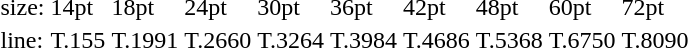<table style="margin-left:40px;">
<tr>
<td>size:</td>
<td>14pt</td>
<td>18pt</td>
<td>24pt</td>
<td>30pt</td>
<td>36pt</td>
<td>42pt</td>
<td>48pt</td>
<td>60pt</td>
<td>72pt</td>
</tr>
<tr>
<td>line:</td>
<td>T.155</td>
<td>T.1991</td>
<td>T.2660</td>
<td>T.3264</td>
<td>T.3984</td>
<td>T.4686</td>
<td>T.5368</td>
<td>T.6750</td>
<td>T.8090</td>
</tr>
</table>
